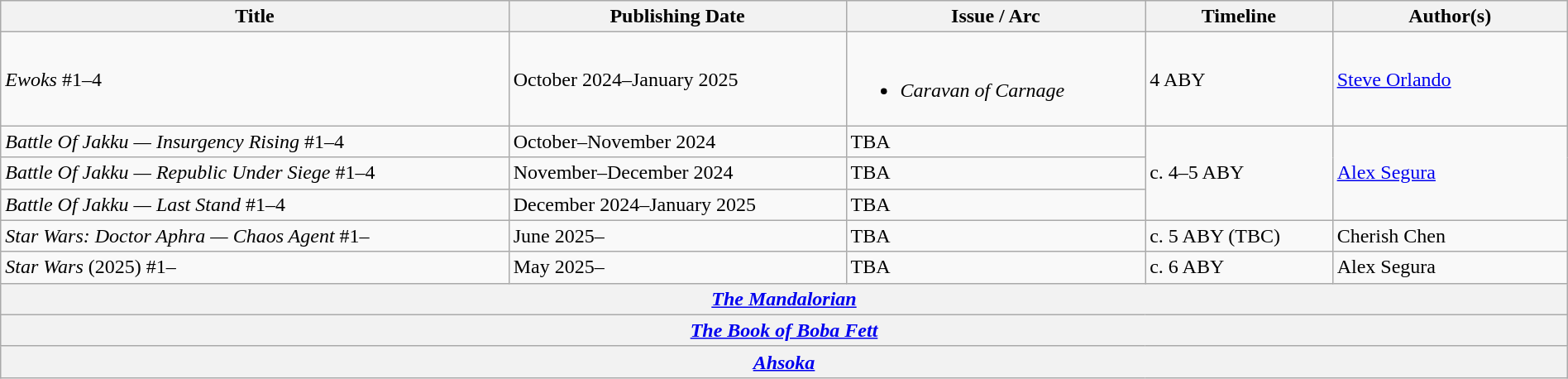<table class="wikitable" width="100%">
<tr>
<th>Title</th>
<th>Publishing Date</th>
<th>Issue / Arc</th>
<th>Timeline</th>
<th width=15%>Author(s)</th>
</tr>
<tr>
<td><em>Ewoks</em> #1–4</td>
<td>October 2024–January 2025</td>
<td><br><ul><li><em>Caravan of Carnage</em></li></ul></td>
<td>4 ABY</td>
<td><a href='#'>Steve Orlando</a></td>
</tr>
<tr>
<td><em>Battle Of Jakku — Insurgency Rising</em> #1–4</td>
<td>October–November 2024</td>
<td>TBA</td>
<td rowspan=3>c. 4–5 ABY</td>
<td rowspan=3><a href='#'>Alex Segura</a></td>
</tr>
<tr>
<td><em>Battle Of Jakku — Republic Under Siege</em> #1–4</td>
<td>November–December 2024</td>
<td>TBA</td>
</tr>
<tr>
<td><em>Battle Of Jakku — Last Stand</em> #1–4</td>
<td>December 2024–January 2025</td>
<td>TBA</td>
</tr>
<tr>
<td><em>Star Wars: Doctor Aphra — Chaos Agent</em> #1–</td>
<td>June 2025–</td>
<td>TBA</td>
<td>c. 5 ABY (TBC)</td>
<td>Cherish Chen</td>
</tr>
<tr>
<td><em>Star Wars</em> (2025) #1–</td>
<td>May 2025–</td>
<td>TBA</td>
<td>c. 6 ABY</td>
<td>Alex Segura</td>
</tr>
<tr>
<th colspan="5"><em><a href='#'>The Mandalorian</a></em></th>
</tr>
<tr>
<th colspan="5"><em><a href='#'>The Book of Boba Fett</a></em></th>
</tr>
<tr>
<th ! colspan="5"><em><a href='#'>Ahsoka</a></em></th>
</tr>
</table>
